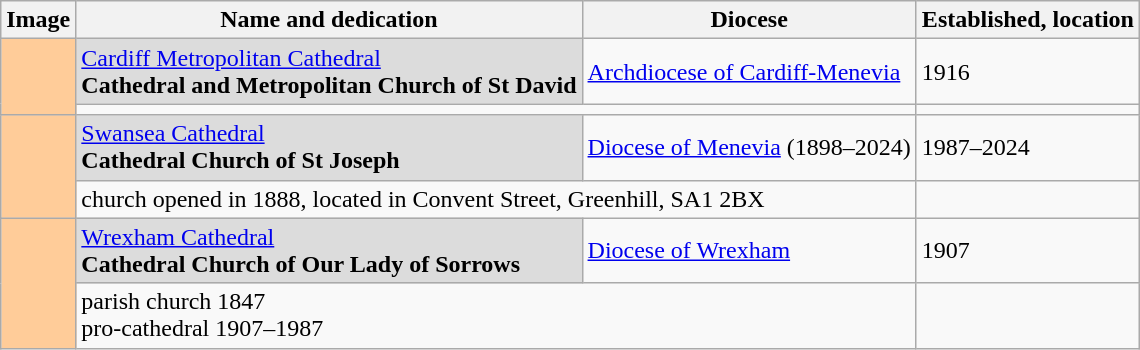<table class="wikitable">
<tr>
<th>Image</th>
<th>Name and dedication</th>
<th>Diocese</th>
<th>Established, location</th>
</tr>
<tr>
<td rowspan="2" align="center" bgcolor="#FFCC99"></td>
<td bgcolor="Gainsboro"><a href='#'>Cardiff Metropolitan Cathedral</a><br><strong>Cathedral and Metropolitan Church of St David</strong></td>
<td> <a href='#'>Archdiocese of Cardiff-Menevia</a></td>
<td>1916</td>
</tr>
<tr>
<td colspan="2"></td>
<td></td>
</tr>
<tr>
<td rowspan="2" align="center" bgcolor="#FFCC99"></td>
<td bgcolor="Gainsboro"><a href='#'>Swansea Cathedral</a><br><strong>Cathedral Church of St Joseph</strong></td>
<td><a href='#'>Diocese of Menevia</a> (1898–2024)</td>
<td>1987–2024</td>
</tr>
<tr>
<td colspan="2">church opened in 1888, located in Convent Street, Greenhill, SA1 2BX</td>
<td></td>
</tr>
<tr>
<td rowspan="2" align="center" bgcolor="#FFCC99"></td>
<td bgcolor="Gainsboro"><a href='#'>Wrexham Cathedral</a><br><strong>Cathedral Church of Our Lady of Sorrows</strong></td>
<td><a href='#'>Diocese of Wrexham</a></td>
<td>1907</td>
</tr>
<tr>
<td colspan="2">parish church 1847<br>pro-cathedral 1907–1987</td>
<td></td>
</tr>
</table>
